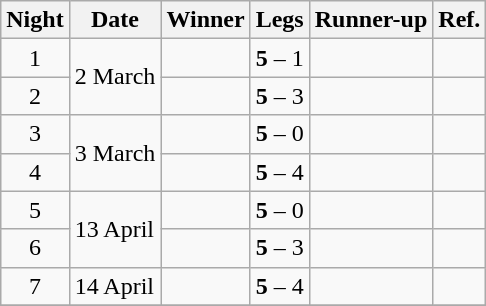<table class="wikitable">
<tr>
<th>Night</th>
<th>Date</th>
<th>Winner</th>
<th>Legs</th>
<th>Runner-up</th>
<th>Ref.</th>
</tr>
<tr>
<td align=center>1</td>
<td align=left rowspan="2">2 March</td>
<td align="right"></td>
<td align="center"><strong>5</strong> – 1</td>
<td></td>
<td align="center"></td>
</tr>
<tr>
<td align=center>2</td>
<td align="right"></td>
<td align="center"><strong>5</strong> – 3</td>
<td></td>
<td align="center"></td>
</tr>
<tr>
<td align=center>3</td>
<td align=left rowspan="2">3 March</td>
<td align="right"></td>
<td align="center"><strong>5</strong> – 0</td>
<td></td>
<td align="center"></td>
</tr>
<tr>
<td align=center>4</td>
<td align="right"></td>
<td align="center"><strong>5</strong> – 4</td>
<td></td>
<td align="center"></td>
</tr>
<tr>
<td align=center>5</td>
<td align=left rowspan="2">13 April</td>
<td align="right"></td>
<td align="center"><strong>5</strong> – 0</td>
<td></td>
<td align="center"></td>
</tr>
<tr>
<td align=center>6</td>
<td align="right"></td>
<td align="center"><strong>5</strong> – 3</td>
<td></td>
<td align="center"></td>
</tr>
<tr>
<td align=center>7</td>
<td rowspan=1>14 April</td>
<td align="right"></td>
<td align="center"><strong>5</strong> – 4</td>
<td></td>
<td align="center"></td>
</tr>
<tr>
</tr>
</table>
